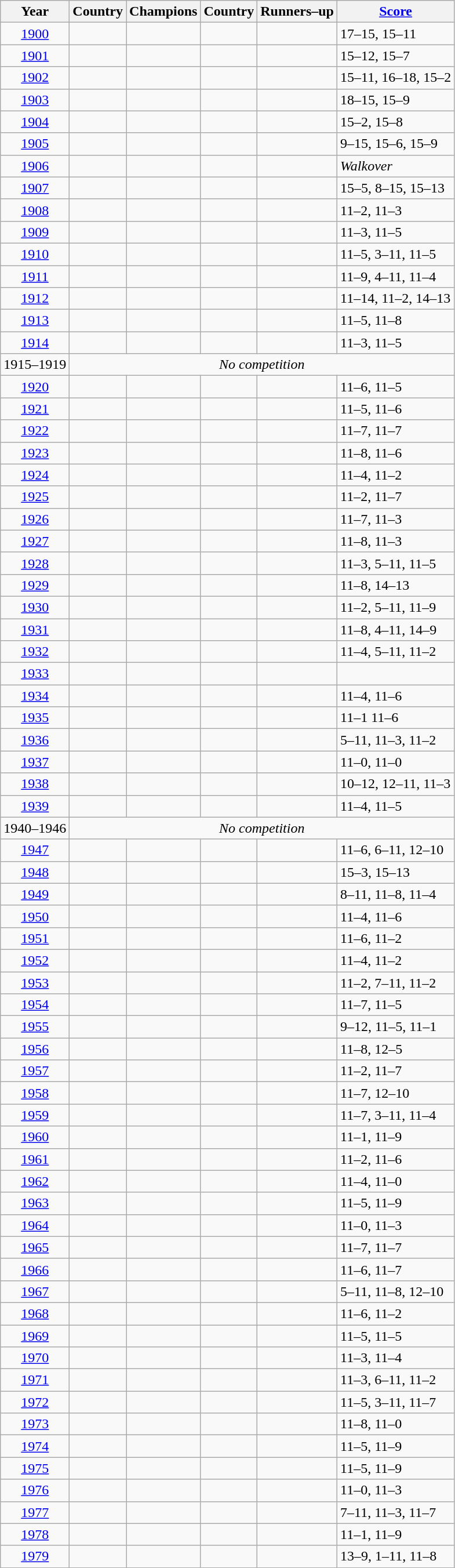<table class="wikitable sortable">
<tr>
<th>Year</th>
<th>Country</th>
<th>Champions</th>
<th>Country</th>
<th>Runners–up</th>
<th><a href='#'>Score</a></th>
</tr>
<tr>
<td align=center><a href='#'>1900</a></td>
<td></td>
<td></td>
<td></td>
<td></td>
<td>17–15, 15–11</td>
</tr>
<tr>
<td align=center><a href='#'>1901</a></td>
<td></td>
<td></td>
<td></td>
<td></td>
<td>15–12, 15–7</td>
</tr>
<tr>
<td align=center><a href='#'>1902</a></td>
<td></td>
<td></td>
<td></td>
<td></td>
<td>15–11, 16–18, 15–2</td>
</tr>
<tr>
<td align=center><a href='#'>1903</a></td>
<td></td>
<td></td>
<td></td>
<td></td>
<td>18–15, 15–9</td>
</tr>
<tr>
<td align=center><a href='#'>1904</a></td>
<td></td>
<td></td>
<td></td>
<td></td>
<td>15–2, 15–8</td>
</tr>
<tr>
<td align=center><a href='#'>1905</a></td>
<td></td>
<td></td>
<td></td>
<td></td>
<td>9–15, 15–6, 15–9</td>
</tr>
<tr>
<td align=center><a href='#'>1906</a></td>
<td></td>
<td></td>
<td></td>
<td></td>
<td><em>Walkover</em></td>
</tr>
<tr>
<td align=center><a href='#'>1907</a></td>
<td></td>
<td></td>
<td></td>
<td></td>
<td>15–5, 8–15, 15–13</td>
</tr>
<tr>
<td align=center><a href='#'>1908</a></td>
<td></td>
<td></td>
<td></td>
<td></td>
<td>11–2, 11–3</td>
</tr>
<tr>
<td align=center><a href='#'>1909</a></td>
<td></td>
<td></td>
<td></td>
<td></td>
<td>11–3, 11–5</td>
</tr>
<tr>
<td align=center><a href='#'>1910</a></td>
<td></td>
<td></td>
<td></td>
<td></td>
<td>11–5, 3–11, 11–5</td>
</tr>
<tr>
<td align=center><a href='#'>1911</a></td>
<td></td>
<td></td>
<td></td>
<td></td>
<td>11–9, 4–11, 11–4</td>
</tr>
<tr>
<td align=center><a href='#'>1912</a></td>
<td></td>
<td></td>
<td></td>
<td></td>
<td>11–14, 11–2, 14–13</td>
</tr>
<tr>
<td align=center><a href='#'>1913</a></td>
<td></td>
<td></td>
<td></td>
<td></td>
<td>11–5, 11–8</td>
</tr>
<tr>
<td align=center><a href='#'>1914</a></td>
<td></td>
<td></td>
<td></td>
<td></td>
<td>11–3, 11–5</td>
</tr>
<tr>
<td align=center>1915–1919</td>
<td colspan=6 align=center><em>No competition</em></td>
</tr>
<tr>
<td align=center><a href='#'>1920</a></td>
<td></td>
<td></td>
<td></td>
<td></td>
<td>11–6, 11–5</td>
</tr>
<tr>
<td align=center><a href='#'>1921</a></td>
<td></td>
<td></td>
<td></td>
<td></td>
<td>11–5, 11–6</td>
</tr>
<tr>
<td align=center><a href='#'>1922</a></td>
<td></td>
<td></td>
<td></td>
<td></td>
<td>11–7, 11–7</td>
</tr>
<tr>
<td align=center><a href='#'>1923</a></td>
<td></td>
<td></td>
<td></td>
<td></td>
<td>11–8, 11–6</td>
</tr>
<tr>
<td align=center><a href='#'>1924</a></td>
<td></td>
<td></td>
<td></td>
<td></td>
<td>11–4, 11–2</td>
</tr>
<tr>
<td align=center><a href='#'>1925</a></td>
<td></td>
<td></td>
<td></td>
<td></td>
<td>11–2, 11–7</td>
</tr>
<tr>
<td align=center><a href='#'>1926</a></td>
<td></td>
<td></td>
<td></td>
<td></td>
<td>11–7, 11–3</td>
</tr>
<tr>
<td align=center><a href='#'>1927</a></td>
<td></td>
<td></td>
<td></td>
<td></td>
<td>11–8, 11–3</td>
</tr>
<tr>
<td align=center><a href='#'>1928</a></td>
<td></td>
<td></td>
<td></td>
<td></td>
<td>11–3, 5–11, 11–5</td>
</tr>
<tr>
<td align=center><a href='#'>1929</a></td>
<td></td>
<td></td>
<td></td>
<td></td>
<td>11–8, 14–13</td>
</tr>
<tr>
<td align=center><a href='#'>1930</a></td>
<td></td>
<td></td>
<td></td>
<td></td>
<td>11–2, 5–11, 11–9</td>
</tr>
<tr>
<td align=center><a href='#'>1931</a></td>
<td></td>
<td></td>
<td></td>
<td></td>
<td>11–8, 4–11, 14–9</td>
</tr>
<tr>
<td align=center><a href='#'>1932</a></td>
<td></td>
<td></td>
<td></td>
<td></td>
<td>11–4, 5–11, 11–2</td>
</tr>
<tr>
<td align=center><a href='#'>1933</a></td>
<td></td>
<td></td>
<td></td>
<td></td>
<td></td>
</tr>
<tr>
<td align=center><a href='#'>1934</a></td>
<td></td>
<td></td>
<td></td>
<td></td>
<td>11–4, 11–6</td>
</tr>
<tr>
<td align=center><a href='#'>1935</a></td>
<td></td>
<td></td>
<td></td>
<td></td>
<td>11–1 11–6</td>
</tr>
<tr>
<td align=center><a href='#'>1936</a></td>
<td></td>
<td></td>
<td></td>
<td></td>
<td>5–11, 11–3, 11–2</td>
</tr>
<tr>
<td align=center><a href='#'>1937</a></td>
<td></td>
<td></td>
<td></td>
<td></td>
<td>11–0, 11–0</td>
</tr>
<tr>
<td align=center><a href='#'>1938</a></td>
<td></td>
<td></td>
<td></td>
<td></td>
<td>10–12, 12–11, 11–3</td>
</tr>
<tr>
<td align=center><a href='#'>1939</a></td>
<td></td>
<td></td>
<td></td>
<td></td>
<td>11–4, 11–5</td>
</tr>
<tr>
<td align=center>1940–1946</td>
<td colspan=6 align=center><em>No competition</em></td>
</tr>
<tr>
<td align=center><a href='#'>1947</a></td>
<td></td>
<td></td>
<td></td>
<td></td>
<td>11–6, 6–11, 12–10</td>
</tr>
<tr>
<td align=center><a href='#'>1948</a></td>
<td></td>
<td></td>
<td></td>
<td></td>
<td>15–3, 15–13</td>
</tr>
<tr>
<td align=center><a href='#'>1949</a></td>
<td></td>
<td></td>
<td></td>
<td></td>
<td>8–11, 11–8, 11–4</td>
</tr>
<tr>
<td align=center><a href='#'>1950</a></td>
<td></td>
<td></td>
<td></td>
<td></td>
<td>11–4, 11–6</td>
</tr>
<tr>
<td align=center><a href='#'>1951</a></td>
<td></td>
<td></td>
<td></td>
<td></td>
<td>11–6, 11–2</td>
</tr>
<tr>
<td align=center><a href='#'>1952</a></td>
<td></td>
<td></td>
<td></td>
<td></td>
<td>11–4, 11–2</td>
</tr>
<tr>
<td align=center><a href='#'>1953</a></td>
<td></td>
<td></td>
<td></td>
<td></td>
<td>11–2, 7–11, 11–2</td>
</tr>
<tr>
<td align=center><a href='#'>1954</a></td>
<td></td>
<td></td>
<td></td>
<td></td>
<td>11–7, 11–5</td>
</tr>
<tr>
<td align=center><a href='#'>1955</a></td>
<td></td>
<td></td>
<td></td>
<td></td>
<td>9–12, 11–5, 11–1</td>
</tr>
<tr>
<td align=center><a href='#'>1956</a></td>
<td></td>
<td></td>
<td></td>
<td></td>
<td>11–8, 12–5</td>
</tr>
<tr>
<td align=center><a href='#'>1957</a></td>
<td></td>
<td></td>
<td></td>
<td></td>
<td>11–2, 11–7</td>
</tr>
<tr>
<td align=center><a href='#'>1958</a></td>
<td></td>
<td></td>
<td></td>
<td></td>
<td>11–7, 12–10</td>
</tr>
<tr>
<td align=center><a href='#'>1959</a></td>
<td></td>
<td></td>
<td></td>
<td></td>
<td>11–7, 3–11, 11–4</td>
</tr>
<tr>
<td align=center><a href='#'>1960</a></td>
<td></td>
<td></td>
<td></td>
<td></td>
<td>11–1, 11–9</td>
</tr>
<tr>
<td align=center><a href='#'>1961</a></td>
<td></td>
<td></td>
<td></td>
<td></td>
<td>11–2, 11–6</td>
</tr>
<tr>
<td align=center><a href='#'>1962</a></td>
<td></td>
<td></td>
<td></td>
<td></td>
<td>11–4, 11–0</td>
</tr>
<tr>
<td align=center><a href='#'>1963</a></td>
<td></td>
<td></td>
<td></td>
<td></td>
<td>11–5, 11–9</td>
</tr>
<tr>
<td align=center><a href='#'>1964</a></td>
<td></td>
<td></td>
<td></td>
<td></td>
<td>11–0, 11–3</td>
</tr>
<tr>
<td align=center><a href='#'>1965</a></td>
<td></td>
<td></td>
<td></td>
<td></td>
<td>11–7, 11–7</td>
</tr>
<tr>
<td align=center><a href='#'>1966</a></td>
<td></td>
<td></td>
<td></td>
<td></td>
<td>11–6, 11–7</td>
</tr>
<tr>
<td align=center><a href='#'>1967</a></td>
<td></td>
<td></td>
<td></td>
<td></td>
<td>5–11, 11–8, 12–10</td>
</tr>
<tr>
<td align=center><a href='#'>1968</a></td>
<td></td>
<td></td>
<td></td>
<td></td>
<td>11–6, 11–2</td>
</tr>
<tr>
<td align=center><a href='#'>1969</a></td>
<td></td>
<td></td>
<td></td>
<td></td>
<td>11–5, 11–5</td>
</tr>
<tr>
<td align=center><a href='#'>1970</a></td>
<td></td>
<td></td>
<td></td>
<td></td>
<td>11–3, 11–4</td>
</tr>
<tr>
<td align=center><a href='#'>1971</a></td>
<td></td>
<td></td>
<td></td>
<td></td>
<td>11–3, 6–11, 11–2</td>
</tr>
<tr>
<td align=center><a href='#'>1972</a></td>
<td></td>
<td></td>
<td></td>
<td></td>
<td>11–5, 3–11, 11–7</td>
</tr>
<tr>
<td align=center><a href='#'>1973</a></td>
<td></td>
<td></td>
<td></td>
<td></td>
<td>11–8, 11–0</td>
</tr>
<tr>
<td align=center><a href='#'>1974</a></td>
<td></td>
<td></td>
<td></td>
<td></td>
<td>11–5, 11–9</td>
</tr>
<tr>
<td align=center><a href='#'>1975</a></td>
<td></td>
<td></td>
<td></td>
<td></td>
<td>11–5, 11–9</td>
</tr>
<tr>
<td align=center><a href='#'>1976</a></td>
<td></td>
<td></td>
<td></td>
<td></td>
<td>11–0, 11–3</td>
</tr>
<tr>
<td align=center><a href='#'>1977</a></td>
<td></td>
<td></td>
<td></td>
<td></td>
<td>7–11, 11–3, 11–7</td>
</tr>
<tr>
<td align=center><a href='#'>1978</a></td>
<td></td>
<td></td>
<td></td>
<td></td>
<td>11–1, 11–9</td>
</tr>
<tr>
<td align=center><a href='#'>1979</a></td>
<td></td>
<td></td>
<td></td>
<td></td>
<td>13–9, 1–11, 11–8</td>
</tr>
</table>
